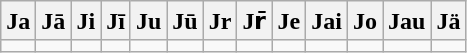<table class="wikitable">
<tr>
<th>Ja</th>
<th>Jā</th>
<th>Ji</th>
<th>Jī</th>
<th>Ju</th>
<th>Jū</th>
<th>Jr</th>
<th>Jr̄</th>
<th>Je</th>
<th>Jai</th>
<th>Jo</th>
<th>Jau</th>
<th>Jä</th>
</tr>
<tr>
<td></td>
<td></td>
<td></td>
<td></td>
<td></td>
<td></td>
<td></td>
<td></td>
<td></td>
<td></td>
<td></td>
<td></td>
<td></td>
</tr>
</table>
